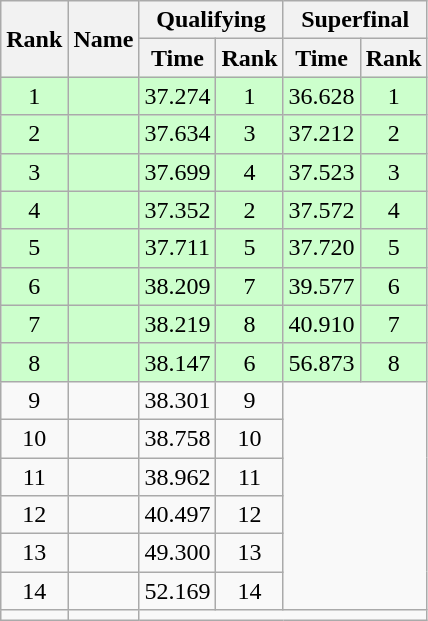<table class="sortable wikitable" style="text-align:center;">
<tr>
<th rowspan=2>Rank</th>
<th rowspan=2>Name</th>
<th colspan=2>Qualifying</th>
<th colspan=2>Superfinal</th>
</tr>
<tr>
<th>Time</th>
<th>Rank</th>
<th>Time</th>
<th>Rank</th>
</tr>
<tr bgcolor=ccffcc>
<td>1</td>
<td align=left></td>
<td>37.274</td>
<td>1</td>
<td>36.628</td>
<td>1</td>
</tr>
<tr bgcolor="ccffcc">
<td>2</td>
<td align=left></td>
<td>37.634</td>
<td>3</td>
<td>37.212</td>
<td>2</td>
</tr>
<tr bgcolor="ccffcc">
<td>3</td>
<td align=left></td>
<td>37.699</td>
<td>4</td>
<td>37.523</td>
<td>3</td>
</tr>
<tr bgcolor="ccffcc">
<td>4</td>
<td align=left></td>
<td>37.352</td>
<td>2</td>
<td>37.572</td>
<td>4</td>
</tr>
<tr bgcolor=ccffcc>
<td>5</td>
<td align=left></td>
<td>37.711</td>
<td>5</td>
<td>37.720</td>
<td>5</td>
</tr>
<tr bgcolor="ccffcc">
<td>6</td>
<td align=left></td>
<td>38.209</td>
<td>7</td>
<td>39.577</td>
<td>6</td>
</tr>
<tr bgcolor="ccffcc">
<td>7</td>
<td align=left></td>
<td>38.219</td>
<td>8</td>
<td>40.910</td>
<td>7</td>
</tr>
<tr bgcolor="ccffcc">
<td>8</td>
<td align=left></td>
<td>38.147</td>
<td>6</td>
<td>56.873</td>
<td>8</td>
</tr>
<tr>
<td>9</td>
<td align=left></td>
<td>38.301</td>
<td>9</td>
<td colspan=2 rowspan=6></td>
</tr>
<tr>
<td>10</td>
<td align=left></td>
<td>38.758</td>
<td>10</td>
</tr>
<tr>
<td>11</td>
<td align=left></td>
<td>38.962</td>
<td>11</td>
</tr>
<tr>
<td>12</td>
<td align=left></td>
<td>40.497</td>
<td>12</td>
</tr>
<tr>
<td>13</td>
<td align=left></td>
<td>49.300</td>
<td>13</td>
</tr>
<tr>
<td>14</td>
<td align=left></td>
<td>52.169</td>
<td>14</td>
</tr>
<tr>
<td></td>
<td align=left></td>
<td colspan=4></td>
</tr>
</table>
